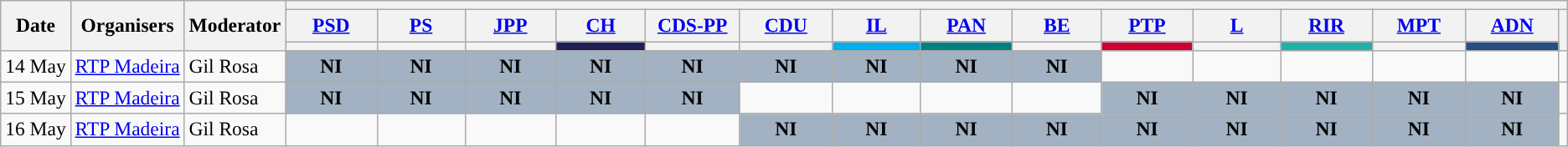<table class="wikitable" style="font-size:98%; text-align:center;">
<tr>
<th rowspan="3">Date</th>
<th rowspan="3">Organisers</th>
<th rowspan="3">Moderator</th>
<th colspan="15">          </th>
</tr>
<tr>
<th scope="col" style="width:5em;"><a href='#'>PSD</a></th>
<th scope="col" style="width:5em;"><a href='#'>PS</a></th>
<th scope="col" style="width:5em;"><a href='#'>JPP</a></th>
<th scope="col" style="width:5em;"><a href='#'>CH</a></th>
<th scope="col" style="width:5em;"><a href='#'>CDS-PP</a></th>
<th scope="col" style="width:5em;"><a href='#'>CDU</a></th>
<th scope="col" style="width:5em;"><a href='#'>IL</a></th>
<th scope="col" style="width:5em;"><a href='#'>PAN</a></th>
<th scope="col" style="width:5em;"><a href='#'>BE</a></th>
<th scope="col" style="width:5em;"><a href='#'>PTP</a></th>
<th scope="col" style="width:5em;"><a href='#'>L</a></th>
<th scope="col" style="width:5em;"><a href='#'>RIR</a></th>
<th scope="col" style="width:5em;"><a href='#'>MPT</a></th>
<th scope="col" style="width:5em;"><a href='#'>ADN</a></th>
<th rowspan="2"></th>
</tr>
<tr>
<th style="color:inherit;background:"></th>
<th style="color:inherit;background:"></th>
<th style="color:inherit;background:"></th>
<th style="color:inherit;background:#202056;"></th>
<th style="color:inherit;background:"></th>
<th style="color:inherit;background:"></th>
<th style="color:inherit;background:#00ADEF;"></th>
<th style="color:inherit;background:teal;"></th>
<th style="color:inherit;background:"></th>
<th style="color:inherit;background:#CC0033;"></th>
<th style="color:inherit;background:"></th>
<th style="color:inherit;background:LightSeaGreen;"></th>
<th style="color:inherit;background:"></th>
<th style="color:inherit;background:#274E82;"></th>
</tr>
<tr>
<td style="white-space:nowrap; text-align:left;">14 May</td>
<td style="white-space:nowrap; text-align:left;"><a href='#'>RTP Madeira</a></td>
<td style="white-space:nowrap; text-align:left;">Gil Rosa</td>
<td style="background:#A2B2C2;"><strong>NI</strong></td>
<td style="background:#A2B2C2;"><strong>NI</strong></td>
<td style="background:#A2B2C2;"><strong>NI</strong></td>
<td style="background:#A2B2C2;"><strong>NI</strong></td>
<td style="background:#A2B2C2;"><strong>NI</strong></td>
<td style="background:#A2B2C2;"><strong>NI</strong></td>
<td style="background:#A2B2C2;"><strong>NI</strong></td>
<td style="background:#A2B2C2;"><strong>NI</strong></td>
<td style="background:#A2B2C2;"><strong>NI</strong></td>
<td></td>
<td></td>
<td></td>
<td></td>
<td></td>
<td></td>
</tr>
<tr>
<td style="white-space:nowrap; text-align:left;">15 May</td>
<td style="white-space:nowrap; text-align:left;"><a href='#'>RTP Madeira</a></td>
<td style="white-space:nowrap; text-align:left;">Gil Rosa</td>
<td style="background:#A2B2C2;"><strong>NI</strong></td>
<td style="background:#A2B2C2;"><strong>NI</strong></td>
<td style="background:#A2B2C2;"><strong>NI</strong></td>
<td style="background:#A2B2C2;"><strong>NI</strong></td>
<td style="background:#A2B2C2;"><strong>NI</strong></td>
<td></td>
<td></td>
<td></td>
<td></td>
<td style="background:#A2B2C2;"><strong>NI</strong></td>
<td style="background:#A2B2C2;"><strong>NI</strong></td>
<td style="background:#A2B2C2;"><strong>NI</strong></td>
<td style="background:#A2B2C2;"><strong>NI</strong></td>
<td style="background:#A2B2C2;"><strong>NI</strong></td>
<td></td>
</tr>
<tr>
<td style="white-space:nowrap; text-align:left;">16 May</td>
<td style="white-space:nowrap; text-align:left;"><a href='#'>RTP Madeira</a></td>
<td style="white-space:nowrap; text-align:left;">Gil Rosa</td>
<td></td>
<td></td>
<td></td>
<td></td>
<td></td>
<td style="background:#A2B2C2;"><strong>NI</strong></td>
<td style="background:#A2B2C2;"><strong>NI</strong></td>
<td style="background:#A2B2C2;"><strong>NI</strong></td>
<td style="background:#A2B2C2;"><strong>NI</strong></td>
<td style="background:#A2B2C2;"><strong>NI</strong></td>
<td style="background:#A2B2C2;"><strong>NI</strong></td>
<td style="background:#A2B2C2;"><strong>NI</strong></td>
<td style="background:#A2B2C2;"><strong>NI</strong></td>
<td style="background:#A2B2C2;"><strong>NI</strong></td>
<td></td>
</tr>
</table>
